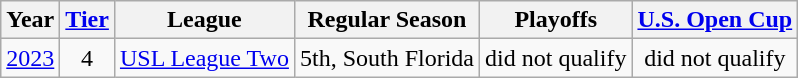<table class="wikitable" style="text-align: center">
<tr>
<th>Year</th>
<th><a href='#'>Tier</a></th>
<th>League</th>
<th>Regular Season</th>
<th>Playoffs</th>
<th><a href='#'>U.S. Open Cup</a></th>
</tr>
<tr>
<td><a href='#'>2023</a></td>
<td>4</td>
<td><a href='#'>USL League Two</a></td>
<td>5th, South Florida</td>
<td>did not qualify</td>
<td>did not qualify</td>
</tr>
</table>
